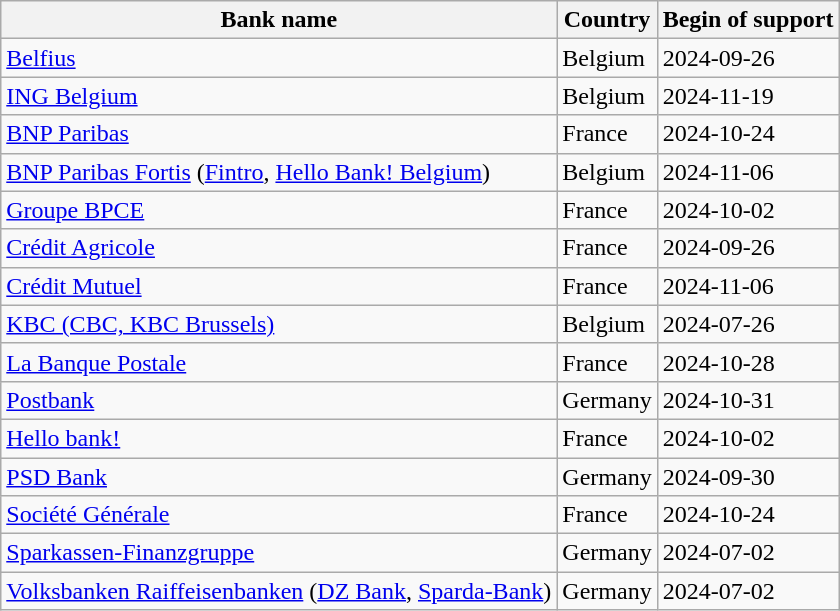<table class="wikitable sortable">
<tr>
<th>Bank name</th>
<th>Country</th>
<th>Begin of support</th>
</tr>
<tr>
<td><a href='#'>Belfius</a></td>
<td>Belgium</td>
<td>2024-09-26</td>
</tr>
<tr>
<td><a href='#'>ING Belgium</a></td>
<td>Belgium</td>
<td>2024-11-19</td>
</tr>
<tr>
<td><a href='#'>BNP Paribas</a></td>
<td>France</td>
<td>2024-10-24</td>
</tr>
<tr>
<td><a href='#'>BNP Paribas Fortis</a> (<a href='#'>Fintro</a>, <a href='#'>Hello Bank! Belgium</a>)</td>
<td>Belgium</td>
<td>2024-11-06</td>
</tr>
<tr>
<td><a href='#'>Groupe BPCE</a></td>
<td>France</td>
<td>2024-10-02</td>
</tr>
<tr>
<td><a href='#'>Crédit Agricole</a></td>
<td>France</td>
<td>2024-09-26</td>
</tr>
<tr>
<td><a href='#'>Crédit Mutuel</a></td>
<td>France</td>
<td>2024-11-06</td>
</tr>
<tr>
<td><a href='#'>KBC (CBC, KBC Brussels)</a></td>
<td>Belgium</td>
<td>2024-07-26</td>
</tr>
<tr>
<td><a href='#'>La Banque Postale</a></td>
<td>France</td>
<td>2024-10-28</td>
</tr>
<tr>
<td><a href='#'>Postbank</a></td>
<td>Germany</td>
<td>2024-10-31</td>
</tr>
<tr>
<td><a href='#'>Hello bank!</a></td>
<td>France</td>
<td>2024-10-02</td>
</tr>
<tr>
<td><a href='#'>PSD Bank</a></td>
<td>Germany</td>
<td>2024-09-30</td>
</tr>
<tr>
<td><a href='#'>Société Générale</a></td>
<td>France</td>
<td>2024-10-24</td>
</tr>
<tr>
<td><a href='#'>Sparkassen-Finanzgruppe</a></td>
<td>Germany</td>
<td>2024-07-02</td>
</tr>
<tr>
<td><a href='#'>Volksbanken Raiffeisenbanken</a> (<a href='#'>DZ Bank</a>, <a href='#'>Sparda-Bank</a>)</td>
<td>Germany</td>
<td>2024-07-02</td>
</tr>
</table>
